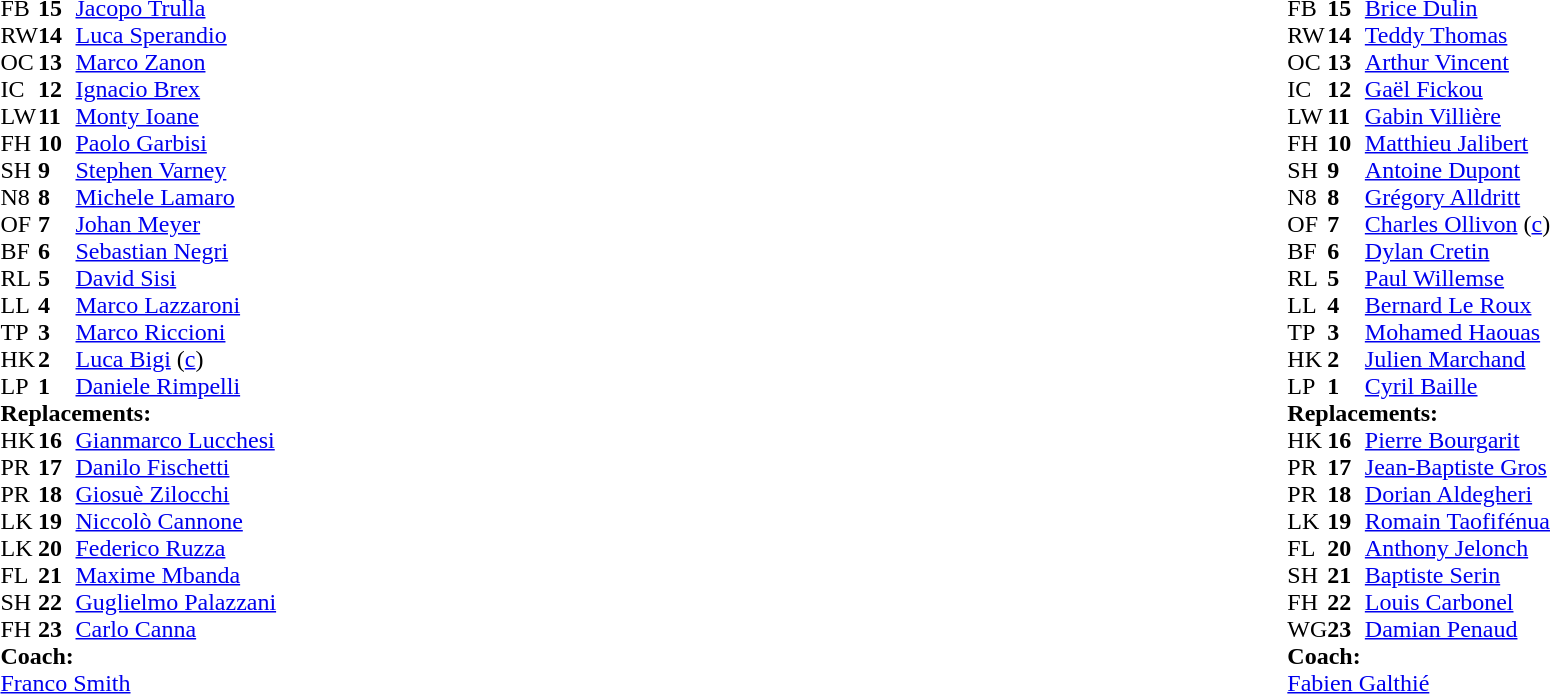<table style="width:100%">
<tr>
<td style="vertical-align:top; width:50%"><br><table cellspacing="0" cellpadding="0">
<tr>
<th width="25"></th>
<th width="25"></th>
</tr>
<tr>
<td>FB</td>
<td><strong>15</strong></td>
<td><a href='#'>Jacopo Trulla</a></td>
</tr>
<tr>
<td>RW</td>
<td><strong>14</strong></td>
<td><a href='#'>Luca Sperandio</a></td>
</tr>
<tr>
<td>OC</td>
<td><strong>13</strong></td>
<td><a href='#'>Marco Zanon</a></td>
<td></td>
<td></td>
<td></td>
<td></td>
</tr>
<tr>
<td>IC</td>
<td><strong>12</strong></td>
<td><a href='#'>Ignacio Brex</a></td>
</tr>
<tr>
<td>LW</td>
<td><strong>11</strong></td>
<td><a href='#'>Monty Ioane</a></td>
</tr>
<tr>
<td>FH</td>
<td><strong>10</strong></td>
<td><a href='#'>Paolo Garbisi</a></td>
<td></td>
<td></td>
<td></td>
</tr>
<tr>
<td>SH</td>
<td><strong>9</strong></td>
<td><a href='#'>Stephen Varney</a></td>
</tr>
<tr>
<td>N8</td>
<td><strong>8</strong></td>
<td><a href='#'>Michele Lamaro</a></td>
</tr>
<tr>
<td>OF</td>
<td><strong>7</strong></td>
<td><a href='#'>Johan Meyer</a></td>
<td></td>
<td></td>
</tr>
<tr>
<td>BF</td>
<td><strong>6</strong></td>
<td><a href='#'>Sebastian Negri</a></td>
<td></td>
<td></td>
</tr>
<tr>
<td>RL</td>
<td><strong>5</strong></td>
<td><a href='#'>David Sisi</a></td>
<td></td>
<td></td>
</tr>
<tr>
<td>LL</td>
<td><strong>4</strong></td>
<td><a href='#'>Marco Lazzaroni</a></td>
</tr>
<tr>
<td>TP</td>
<td><strong>3</strong></td>
<td><a href='#'>Marco Riccioni</a></td>
<td></td>
<td></td>
</tr>
<tr>
<td>HK</td>
<td><strong>2</strong></td>
<td><a href='#'>Luca Bigi</a> (<a href='#'>c</a>)</td>
<td></td>
<td></td>
</tr>
<tr>
<td>LP</td>
<td><strong>1</strong></td>
<td><a href='#'>Daniele Rimpelli</a></td>
<td></td>
<td></td>
</tr>
<tr>
<td colspan="4"><strong>Replacements:</strong></td>
</tr>
<tr>
<td>HK</td>
<td><strong>16</strong></td>
<td><a href='#'>Gianmarco Lucchesi</a></td>
<td></td>
<td></td>
</tr>
<tr>
<td>PR</td>
<td><strong>17</strong></td>
<td><a href='#'>Danilo Fischetti</a></td>
<td></td>
<td></td>
</tr>
<tr>
<td>PR</td>
<td><strong>18</strong></td>
<td><a href='#'>Giosuè Zilocchi</a></td>
<td></td>
<td></td>
</tr>
<tr>
<td>LK</td>
<td><strong>19</strong></td>
<td><a href='#'>Niccolò Cannone</a></td>
<td></td>
<td></td>
</tr>
<tr>
<td>LK</td>
<td><strong>20</strong></td>
<td><a href='#'>Federico Ruzza</a></td>
<td></td>
<td></td>
</tr>
<tr>
<td>FL</td>
<td><strong>21</strong></td>
<td><a href='#'>Maxime Mbanda</a></td>
<td></td>
<td></td>
<td></td>
</tr>
<tr>
<td>SH</td>
<td><strong>22</strong></td>
<td><a href='#'>Guglielmo Palazzani</a></td>
<td></td>
<td></td>
<td></td>
</tr>
<tr>
<td>FH</td>
<td><strong>23</strong></td>
<td><a href='#'>Carlo Canna</a></td>
<td></td>
<td></td>
<td></td>
<td></td>
</tr>
<tr>
<td colspan="4"><strong>Coach:</strong></td>
</tr>
<tr>
<td colspan="4"><a href='#'>Franco Smith</a></td>
</tr>
</table>
</td>
<td style="vertical-align:top"></td>
<td style="vertical-align:top; width:50%"><br><table cellspacing="0" cellpadding="0" style="margin:auto">
<tr>
<th width="25"></th>
<th width="25"></th>
</tr>
<tr>
<td>FB</td>
<td><strong>15</strong></td>
<td><a href='#'>Brice Dulin</a></td>
</tr>
<tr>
<td>RW</td>
<td><strong>14</strong></td>
<td><a href='#'>Teddy Thomas</a></td>
</tr>
<tr>
<td>OC</td>
<td><strong>13</strong></td>
<td><a href='#'>Arthur Vincent</a></td>
</tr>
<tr>
<td>IC</td>
<td><strong>12</strong></td>
<td><a href='#'>Gaël Fickou</a></td>
<td></td>
<td></td>
</tr>
<tr>
<td>LW</td>
<td><strong>11</strong></td>
<td><a href='#'>Gabin Villière</a></td>
</tr>
<tr>
<td>FH</td>
<td><strong>10</strong></td>
<td><a href='#'>Matthieu Jalibert</a></td>
<td></td>
<td></td>
</tr>
<tr>
<td>SH</td>
<td><strong>9</strong></td>
<td><a href='#'>Antoine Dupont</a></td>
<td></td>
<td></td>
</tr>
<tr>
<td>N8</td>
<td><strong>8</strong></td>
<td><a href='#'>Grégory Alldritt</a></td>
<td></td>
<td></td>
</tr>
<tr>
<td>OF</td>
<td><strong>7</strong></td>
<td><a href='#'>Charles Ollivon</a> (<a href='#'>c</a>)</td>
</tr>
<tr>
<td>BF</td>
<td><strong>6</strong></td>
<td><a href='#'>Dylan Cretin</a></td>
</tr>
<tr>
<td>RL</td>
<td><strong>5</strong></td>
<td><a href='#'>Paul Willemse</a></td>
<td></td>
<td></td>
</tr>
<tr>
<td>LL</td>
<td><strong>4</strong></td>
<td><a href='#'>Bernard Le Roux</a></td>
</tr>
<tr>
<td>TP</td>
<td><strong>3</strong></td>
<td><a href='#'>Mohamed Haouas</a></td>
<td></td>
<td></td>
</tr>
<tr>
<td>HK</td>
<td><strong>2</strong></td>
<td><a href='#'>Julien Marchand</a></td>
<td></td>
<td></td>
</tr>
<tr>
<td>LP</td>
<td><strong>1</strong></td>
<td><a href='#'>Cyril Baille</a></td>
<td></td>
<td></td>
</tr>
<tr>
<td colspan="4"><strong>Replacements:</strong></td>
</tr>
<tr>
<td>HK</td>
<td><strong>16</strong></td>
<td><a href='#'>Pierre Bourgarit</a></td>
<td></td>
<td></td>
</tr>
<tr>
<td>PR</td>
<td><strong>17</strong></td>
<td><a href='#'>Jean-Baptiste Gros</a></td>
<td></td>
<td></td>
</tr>
<tr>
<td>PR</td>
<td><strong>18</strong></td>
<td><a href='#'>Dorian Aldegheri</a></td>
<td></td>
<td></td>
</tr>
<tr>
<td>LK</td>
<td><strong>19</strong></td>
<td><a href='#'>Romain Taofifénua</a></td>
<td></td>
<td></td>
</tr>
<tr>
<td>FL</td>
<td><strong>20</strong></td>
<td><a href='#'>Anthony Jelonch</a></td>
<td></td>
<td></td>
</tr>
<tr>
<td>SH</td>
<td><strong>21</strong></td>
<td><a href='#'>Baptiste Serin</a></td>
<td></td>
<td></td>
</tr>
<tr>
<td>FH</td>
<td><strong>22</strong></td>
<td><a href='#'>Louis Carbonel</a></td>
<td></td>
<td></td>
</tr>
<tr>
<td>WG</td>
<td><strong>23</strong></td>
<td><a href='#'>Damian Penaud</a></td>
<td></td>
<td></td>
</tr>
<tr>
<td colspan="4"><strong>Coach:</strong></td>
</tr>
<tr>
<td colspan="4"><a href='#'>Fabien Galthié</a></td>
</tr>
</table>
</td>
</tr>
</table>
